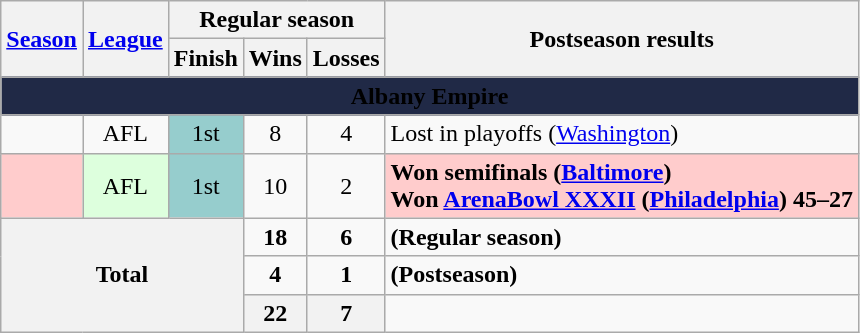<table class="wikitable" style="text-align:center">
<tr>
<th rowspan="2"><a href='#'>Season</a></th>
<th rowspan="2"><a href='#'>League</a></th>
<th colspan="3">Regular season</th>
<th rowspan="2">Postseason results</th>
</tr>
<tr>
<th>Finish</th>
<th>Wins</th>
<th>Losses</th>
</tr>
<tr>
<td Colspan="6" style="background: #202946"><strong><span>Albany Empire</span></strong></td>
</tr>
<tr>
<td></td>
<td>AFL</td>
<td bgcolor="#96CDCD">1st</td>
<td>8</td>
<td>4</td>
<td align=left>Lost in playoffs (<a href='#'>Washington</a>)</td>
</tr>
<tr>
<td bgcolor="#FFCCCC"></td>
<td bgcolor="#DDFFDD">AFL</td>
<td bgcolor="#96CDCD">1st</td>
<td>10</td>
<td>2</td>
<td align=left bgcolor="#FFCCCC"><strong>Won semifinals (<a href='#'>Baltimore</a>) <br> Won <a href='#'>ArenaBowl XXXII</a> (<a href='#'>Philadelphia</a>) 45–27</strong></td>
</tr>
<tr>
<th rowSpan="3" colSpan="3">Total</th>
<td><strong>18</strong></td>
<td><strong>6</strong></td>
<td align=left><strong>(Regular season)</strong></td>
</tr>
<tr>
<td><strong>4</strong></td>
<td><strong>1</strong></td>
<td align=left><strong>(Postseason)</strong></td>
</tr>
<tr>
<th>22</th>
<th>7</th>
<td align=left></td>
</tr>
</table>
